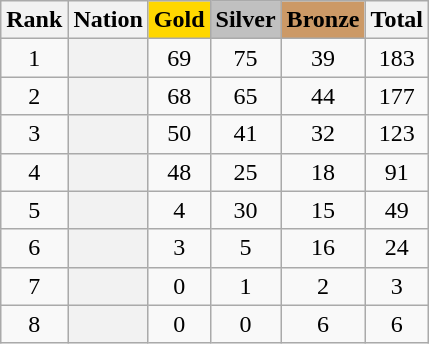<table class="wikitable sortable plainrowheaders" style="text-align: center;">
<tr>
<th scope="col">Rank</th>
<th scope="col">Nation</th>
<th scope="col" style="background-color:gold;">Gold</th>
<th scope="col" style="background-color:silver;">Silver</th>
<th scope="col" style="background-color:#cc9966;">Bronze</th>
<th scope="col">Total</th>
</tr>
<tr>
<td>1</td>
<th scope="row" align=left></th>
<td>69</td>
<td>75</td>
<td>39</td>
<td>183</td>
</tr>
<tr>
<td>2</td>
<th scope="row" align=left></th>
<td>68</td>
<td>65</td>
<td>44</td>
<td>177</td>
</tr>
<tr>
<td>3</td>
<th scope="row" align=left></th>
<td>50</td>
<td>41</td>
<td>32</td>
<td>123</td>
</tr>
<tr>
<td>4</td>
<th scope="row" align=left></th>
<td>48</td>
<td>25</td>
<td>18</td>
<td>91</td>
</tr>
<tr>
<td>5</td>
<th scope="row" align=left></th>
<td>4</td>
<td>30</td>
<td>15</td>
<td>49</td>
</tr>
<tr>
<td>6</td>
<th scope="row" align=left></th>
<td>3</td>
<td>5</td>
<td>16</td>
<td>24</td>
</tr>
<tr>
<td>7</td>
<th scope="row" align=left></th>
<td>0</td>
<td>1</td>
<td>2</td>
<td>3</td>
</tr>
<tr>
<td>8</td>
<th scope="row" align=left></th>
<td>0</td>
<td>0</td>
<td>6</td>
<td>6</td>
</tr>
</table>
